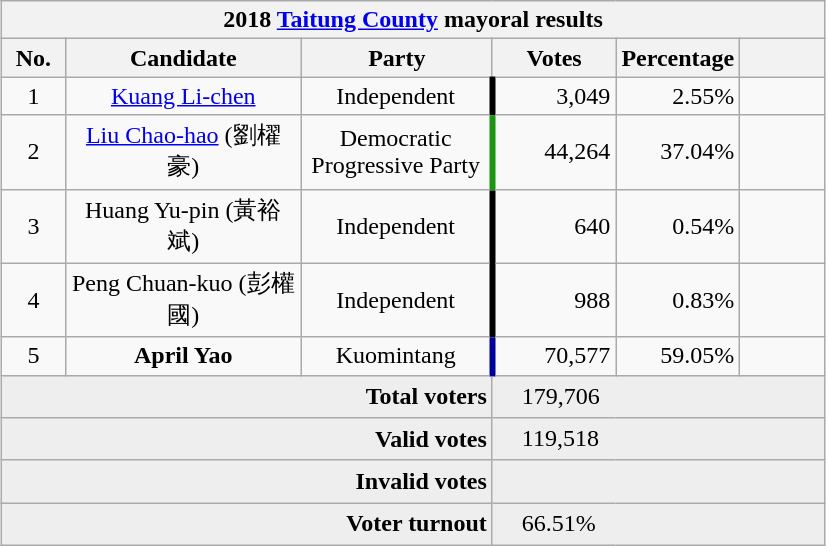<table class="wikitable collapsible" style="margin:1em auto; text-align:center">
<tr>
<th colspan="6">2018 <a href='#'>Taitung County</a> mayoral results</th>
</tr>
<tr>
<th width=35>No.</th>
<th width=150>Candidate</th>
<th width=120>Party</th>
<th width=75>Votes</th>
<th width=75>Percentage</th>
<th width=49></th>
</tr>
<tr>
<td>1</td>
<td><a href='#'>Kuang Li-chen</a></td>
<td> Independent</td>
<td style="border-left:4px solid #000000;" align="right">3,049</td>
<td align="right">2.55%</td>
<td align="center"></td>
</tr>
<tr>
<td>2</td>
<td><a href='#'>Liu Chao-hao</a> (劉櫂豪)</td>
<td>Democratic Progressive Party</td>
<td style="border-left:4px solid #1B9413;" align="right">44,264</td>
<td align="right">37.04%</td>
<td align="center"></td>
</tr>
<tr>
<td>3</td>
<td>Huang Yu-pin (黃裕斌)</td>
<td> Independent</td>
<td style="border-left:4px solid #000000;" align="right">640</td>
<td align="right">0.54%</td>
<td align="center"></td>
</tr>
<tr>
<td>4</td>
<td>Peng Chuan-kuo (彭權國)</td>
<td> Independent</td>
<td style="border-left:4px solid #000000;" align="right">988</td>
<td align="right">0.83%</td>
<td align="center"></td>
</tr>
<tr>
<td>5</td>
<td><strong>April Yao</strong></td>
<td> Kuomintang</td>
<td style="border-left:4px solid #000099;" align="right">70,577</td>
<td align="right">59.05%</td>
<td align="center"></td>
</tr>
<tr bgcolor=EEEEEE>
<td colspan="3" align="right"><strong>Total voters</strong></td>
<td colspan="3" align="left">　179,706</td>
</tr>
<tr bgcolor=EEEEEE>
<td colspan="3" align="right"><strong>Valid votes</strong></td>
<td colspan="3" align="left">　119,518</td>
</tr>
<tr bgcolor=EEEEEE>
<td colspan="3" align="right"><strong>Invalid votes</strong></td>
<td colspan="3" align="left">　</td>
</tr>
<tr bgcolor=EEEEEE>
<td colspan="3" align="right"><strong>Voter turnout</strong></td>
<td colspan="3" align="left">　66.51%</td>
</tr>
</table>
